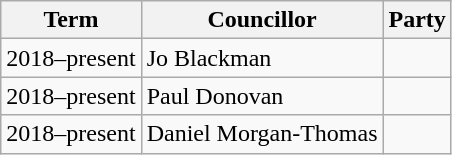<table class="wikitable">
<tr>
<th>Term</th>
<th>Councillor</th>
<th colspan=2>Party</th>
</tr>
<tr>
<td>2018–present</td>
<td>Jo Blackman</td>
<td></td>
</tr>
<tr>
<td>2018–present</td>
<td>Paul Donovan</td>
<td></td>
</tr>
<tr>
<td>2018–present</td>
<td>Daniel Morgan-Thomas</td>
<td></td>
</tr>
</table>
